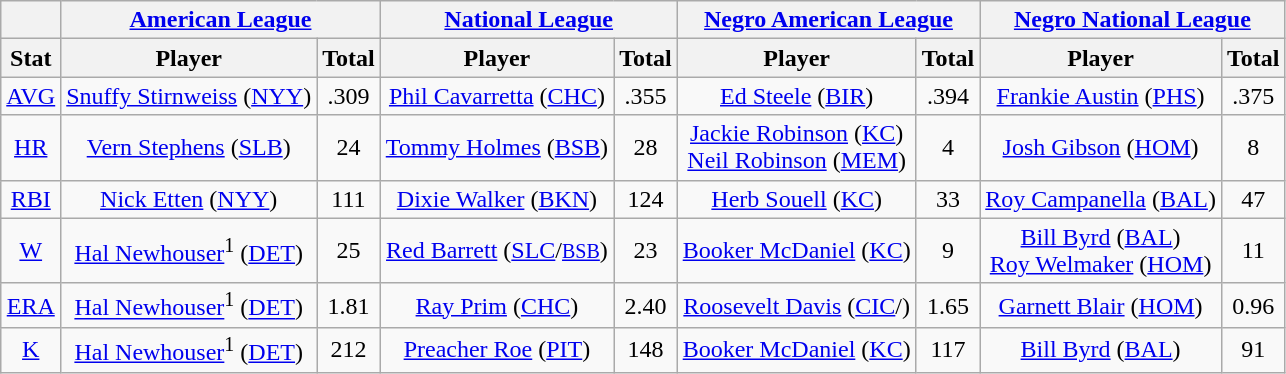<table class="wikitable" style="text-align:center;">
<tr>
<th></th>
<th colspan="2"><a href='#'>American League</a></th>
<th colspan="2"><a href='#'>National League</a></th>
<th colspan="2"><a href='#'>Negro American League</a></th>
<th colspan="2"><a href='#'>Negro National League</a></th>
</tr>
<tr>
<th>Stat</th>
<th>Player</th>
<th>Total</th>
<th>Player</th>
<th>Total</th>
<th>Player</th>
<th>Total</th>
<th>Player</th>
<th>Total</th>
</tr>
<tr>
<td><a href='#'>AVG</a></td>
<td><a href='#'>Snuffy Stirnweiss</a> (<a href='#'>NYY</a>)</td>
<td>.309</td>
<td><a href='#'>Phil Cavarretta</a> (<a href='#'>CHC</a>)</td>
<td>.355</td>
<td><a href='#'>Ed Steele</a> (<a href='#'>BIR</a>)</td>
<td>.394</td>
<td><a href='#'>Frankie Austin</a> (<a href='#'>PHS</a>)</td>
<td>.375</td>
</tr>
<tr>
<td><a href='#'>HR</a></td>
<td><a href='#'>Vern Stephens</a> (<a href='#'>SLB</a>)</td>
<td>24</td>
<td><a href='#'>Tommy Holmes</a> (<a href='#'>BSB</a>)</td>
<td>28</td>
<td><a href='#'>Jackie Robinson</a> (<a href='#'>KC</a>)<br><a href='#'>Neil Robinson</a> (<a href='#'>MEM</a>)</td>
<td>4</td>
<td><a href='#'>Josh Gibson</a> (<a href='#'>HOM</a>)</td>
<td>8</td>
</tr>
<tr>
<td><a href='#'>RBI</a></td>
<td><a href='#'>Nick Etten</a> (<a href='#'>NYY</a>)</td>
<td>111</td>
<td><a href='#'>Dixie Walker</a> (<a href='#'>BKN</a>)</td>
<td>124</td>
<td><a href='#'>Herb Souell</a> (<a href='#'>KC</a>)</td>
<td>33</td>
<td><a href='#'>Roy Campanella</a> (<a href='#'>BAL</a>)</td>
<td>47</td>
</tr>
<tr>
<td><a href='#'>W</a></td>
<td><a href='#'>Hal Newhouser</a><sup>1</sup> (<a href='#'>DET</a>)</td>
<td>25</td>
<td><a href='#'>Red Barrett</a> (<a href='#'>SLC</a>/<small><a href='#'>BSB</a></small>)</td>
<td>23</td>
<td><a href='#'>Booker McDaniel</a> (<a href='#'>KC</a>)</td>
<td>9</td>
<td><a href='#'>Bill Byrd</a> (<a href='#'>BAL</a>)<br><a href='#'>Roy Welmaker</a> (<a href='#'>HOM</a>)</td>
<td>11</td>
</tr>
<tr>
<td><a href='#'>ERA</a></td>
<td><a href='#'>Hal Newhouser</a><sup>1</sup> (<a href='#'>DET</a>)</td>
<td>1.81</td>
<td><a href='#'>Ray Prim</a> (<a href='#'>CHC</a>)</td>
<td>2.40</td>
<td><a href='#'>Roosevelt Davis</a> (<a href='#'>CIC</a>/)</td>
<td>1.65</td>
<td><a href='#'>Garnett Blair</a> (<a href='#'>HOM</a>)</td>
<td>0.96</td>
</tr>
<tr>
<td><a href='#'>K</a></td>
<td><a href='#'>Hal Newhouser</a><sup>1</sup> (<a href='#'>DET</a>)</td>
<td>212</td>
<td><a href='#'>Preacher Roe</a> (<a href='#'>PIT</a>)</td>
<td>148</td>
<td><a href='#'>Booker McDaniel</a> (<a href='#'>KC</a>)</td>
<td>117</td>
<td><a href='#'>Bill Byrd</a> (<a href='#'>BAL</a>)</td>
<td>91</td>
</tr>
</table>
